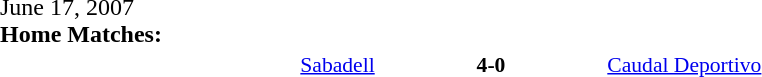<table width=100% cellspacing=1>
<tr>
<th width=20%></th>
<th width=12%></th>
<th width=20%></th>
<th></th>
</tr>
<tr>
<td>June 17, 2007<br><strong>Home Matches:</strong></td>
</tr>
<tr style=font-size:90%>
<td align=right><a href='#'>Sabadell</a></td>
<td align=center><strong>4-0</strong></td>
<td><a href='#'>Caudal Deportivo</a></td>
</tr>
</table>
